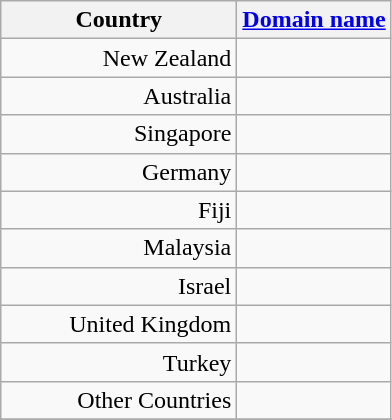<table class="wikitable sortable" style="text-align:right">
<tr>
<th style="width: 150px;">Country</th>
<th><a href='#'>Domain name</a></th>
</tr>
<tr>
<td>New Zealand</td>
<td></td>
</tr>
<tr>
<td>Australia</td>
<td></td>
</tr>
<tr>
<td>Singapore</td>
<td></td>
</tr>
<tr>
<td>Germany</td>
<td></td>
</tr>
<tr>
<td>Fiji</td>
<td></td>
</tr>
<tr>
<td>Malaysia</td>
<td></td>
</tr>
<tr>
<td>Israel</td>
<td></td>
</tr>
<tr>
<td>United Kingdom</td>
<td></td>
</tr>
<tr>
<td>Turkey</td>
<td></td>
</tr>
<tr>
<td>Other Countries</td>
<td></td>
</tr>
<tr>
</tr>
</table>
